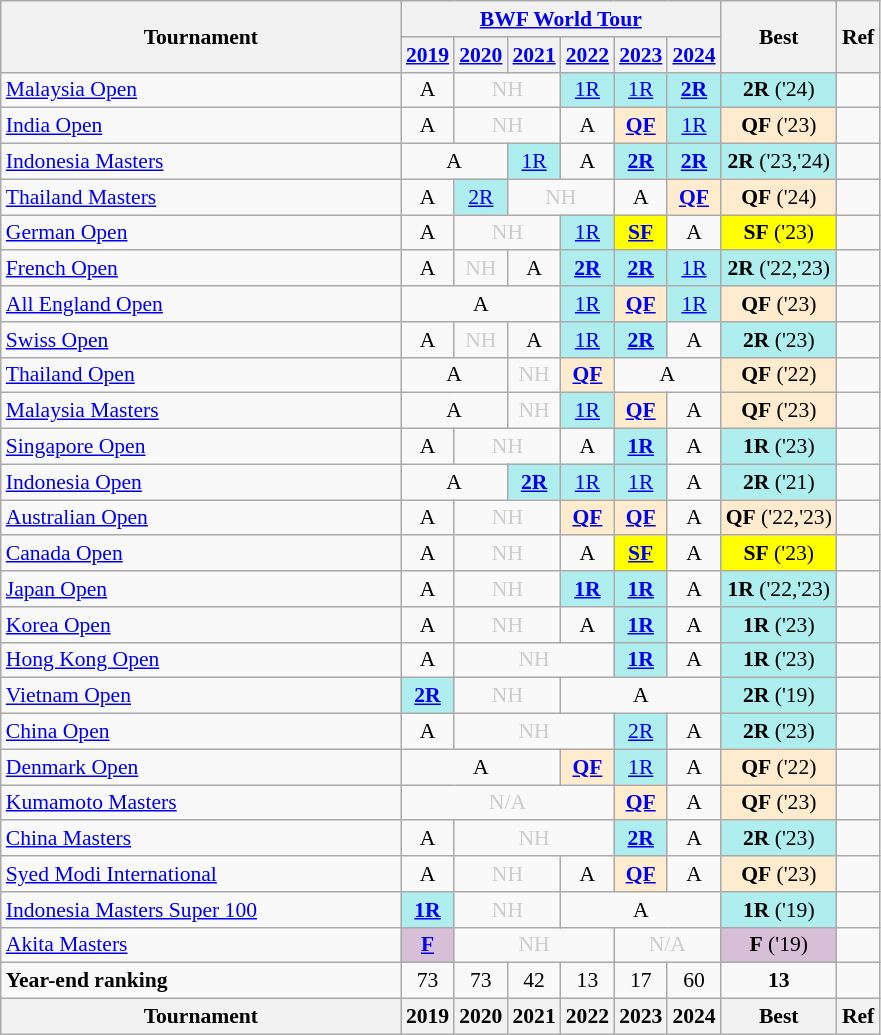<table class="wikitable" style="font-size:90%; text-align:center">
<tr>
<th rowspan="2" width="260">Tournament</th>
<th colspan="6"><a href='#'>BWF World Tour</a></th>
<th rowspan="2">Best</th>
<th rowspan="2">Ref</th>
</tr>
<tr>
<th><a href='#'>2019</a></th>
<th><a href='#'>2020</a></th>
<th><a href='#'>2021</a></th>
<th><a href='#'>2022</a></th>
<th><a href='#'>2023</a></th>
<th><a href='#'>2024</a></th>
</tr>
<tr>
<td align="left"><a href='#'>Malaysia Open</a></td>
<td>A</td>
<td colspan="2" style=color:#ccc>NH</td>
<td bgcolor="AFEEEE"><a href='#'>1R</a></td>
<td bgcolor="AFEEEE"><a href='#'>1R</a></td>
<td bgcolor="AFEEEE"><strong><a href='#'>2R</a></strong></td>
<td bgcolor="AFEEEE"><strong>2R</strong> ('24)</td>
<td></td>
</tr>
<tr>
<td align="left"><a href='#'>India Open</a></td>
<td>A</td>
<td colspan="2" style=color:#ccc>NH</td>
<td>A</td>
<td bgcolor="FFEBCD"><strong><a href='#'>QF</a></strong></td>
<td bgcolor="AFEEEE"><a href='#'>1R</a></td>
<td bgcolor="FFEBCD"><strong>QF</strong> ('23)</td>
<td></td>
</tr>
<tr>
<td align="left"><a href='#'>Indonesia Masters</a></td>
<td colspan="2">A</td>
<td bgcolor="AFEEEE"><a href='#'>1R</a></td>
<td>A</td>
<td bgcolor="AFEEEE"><strong><a href='#'>2R</a></strong></td>
<td bgcolor="AFEEEE"><strong><a href='#'>2R</a></strong></td>
<td bgcolor="AFEEEE"><strong>2R</strong> ('23,'24)</td>
<td></td>
</tr>
<tr>
<td align="left"><a href='#'>Thailand Masters</a></td>
<td>A</td>
<td bgcolor="AFEEEE"><a href='#'>2R</a></td>
<td colspan="2" style=color:#ccc>NH</td>
<td>A</td>
<td bgcolor="FFEBCD"><strong><a href='#'>QF</a></strong></td>
<td bgcolor="FFEBCD"><strong>QF</strong> ('24)</td>
<td></td>
</tr>
<tr>
<td align="left"><a href='#'>German Open</a></td>
<td>A</td>
<td colspan="2" style=color:#ccc>NH</td>
<td bgcolor="AFEEEE"><a href='#'>1R</a></td>
<td bgcolor="FFFF00"><strong><a href='#'>SF</a></strong></td>
<td>A</td>
<td bgcolor="FFFF00"><strong>SF</strong> ('23)</td>
<td></td>
</tr>
<tr>
<td align="left"><a href='#'>French Open</a></td>
<td>A</td>
<td style=color:#ccc>NH</td>
<td>A</td>
<td bgcolor="AFEEEE"><strong><a href='#'>2R</a></strong></td>
<td bgcolor="AFEEEE"><strong><a href='#'>2R</a></strong></td>
<td bgcolor="AFEEEE"><a href='#'>1R</a></td>
<td bgcolor="AFEEEE"><strong>2R</strong> ('22,'23)</td>
<td></td>
</tr>
<tr>
<td align="left"><a href='#'>All England Open</a></td>
<td colspan="3">A</td>
<td bgcolor="AFEEEE"><a href='#'>1R</a></td>
<td bgcolor="FFEBCD"><strong><a href='#'>QF</a></strong></td>
<td bgcolor="AFEEEE"><a href='#'>1R</a></td>
<td bgcolor="FFEBCD"><strong>QF</strong> ('23)</td>
<td></td>
</tr>
<tr>
<td align="left"><a href='#'>Swiss Open</a></td>
<td>A</td>
<td style=color:#ccc>NH</td>
<td>A</td>
<td bgcolor="AFEEEE"><a href='#'>1R</a></td>
<td bgcolor="AFEEEE"><strong><a href='#'>2R</a></strong></td>
<td>A</td>
<td bgcolor="AFEEEE"><strong>2R</strong> ('23)</td>
<td></td>
</tr>
<tr>
<td align="left"><a href='#'>Thailand Open</a></td>
<td colspan="2">A</td>
<td style=color:#ccc>NH</td>
<td bgcolor="FFEBCD"><strong><a href='#'>QF</a></strong></td>
<td colspan="2">A</td>
<td bgcolor="FFEBCD"><strong>QF</strong> ('22)</td>
<td></td>
</tr>
<tr>
<td align="left"><a href='#'>Malaysia Masters</a></td>
<td colspan="2">A</td>
<td style=color:#ccc>NH</td>
<td bgcolor="AFEEEE"><a href='#'>1R</a></td>
<td bgcolor="FFEBCD"><strong><a href='#'>QF</a></strong></td>
<td>A</td>
<td bgcolor="FFEBCD"><strong>QF</strong> ('23)</td>
<td></td>
</tr>
<tr>
<td align="left"><a href='#'>Singapore Open</a></td>
<td>A</td>
<td colspan="2" style=color:#ccc>NH</td>
<td>A</td>
<td bgcolor="AFEEEE"><strong><a href='#'>1R</a></strong></td>
<td>A</td>
<td bgcolor="AFEEEE"><strong>1R</strong> ('23)</td>
<td></td>
</tr>
<tr>
<td align="left"><a href='#'>Indonesia Open</a></td>
<td colspan="2">A</td>
<td bgcolor="AFEEEE"><strong><a href='#'>2R</a></strong></td>
<td bgcolor="AFEEEE"><a href='#'>1R</a></td>
<td bgcolor="AFEEEE"><a href='#'>1R</a></td>
<td>A</td>
<td bgcolor="AFEEEE"><strong>2R</strong> ('21)</td>
<td></td>
</tr>
<tr>
<td align="left"><a href='#'>Australian Open</a></td>
<td>A</td>
<td colspan="2" style=color:#ccc>NH</td>
<td bgcolor="FFEBCD"><strong><a href='#'>QF</a></strong></td>
<td bgcolor="FFEBCD"><strong><a href='#'>QF</a></strong></td>
<td>A</td>
<td bgcolor="FFEBCD"><strong>QF</strong> ('22,'23)</td>
<td></td>
</tr>
<tr>
<td align="left"><a href='#'>Canada Open</a></td>
<td>A</td>
<td colspan="2" style=color:#ccc>NH</td>
<td>A</td>
<td bgcolor="FFFF00"><strong><a href='#'>SF</a></strong></td>
<td>A</td>
<td bgcolor="FFFF00"><strong>SF</strong> ('23)</td>
<td></td>
</tr>
<tr>
<td align="left"><a href='#'>Japan Open</a></td>
<td>A</td>
<td colspan="2" style=color:#ccc>NH</td>
<td bgcolor="AFEEEE"><strong><a href='#'>1R</a></strong></td>
<td bgcolor="AFEEEE"><strong><a href='#'>1R</a></strong></td>
<td>A</td>
<td bgcolor="AFEEEE"><strong>1R</strong> ('22,'23)</td>
<td></td>
</tr>
<tr>
<td align="left"><a href='#'>Korea Open</a></td>
<td>A</td>
<td colspan="2" style=color:#ccc>NH</td>
<td>A</td>
<td bgcolor="AFEEEE"><strong><a href='#'>1R</a></strong></td>
<td>A</td>
<td bgcolor="AFEEEE"><strong>1R</strong> ('23)</td>
<td></td>
</tr>
<tr>
<td align="left"><a href='#'>Hong Kong Open</a></td>
<td>A</td>
<td colspan="3" style=color:#ccc>NH</td>
<td bgcolor="AFEEEE"><strong><a href='#'>1R</a></strong></td>
<td>A</td>
<td bgcolor="AFEEEE"><strong>1R</strong> ('23)</td>
<td></td>
</tr>
<tr>
<td align="left"><a href='#'>Vietnam Open</a></td>
<td bgcolor="AFEEEE"><a href='#'><strong>2R</strong></a></td>
<td colspan="2" style=color:#ccc>NH</td>
<td colspan="3">A</td>
<td bgcolor="AFEEEE"><strong>2R</strong> ('19)</td>
<td></td>
</tr>
<tr>
<td align="left"><a href='#'>China Open</a></td>
<td>A</td>
<td colspan="3" style=color:#ccc>NH</td>
<td bgcolor="AFEEEE"><a href='#'>2R</a></td>
<td>A</td>
<td bgcolor="AFEEEE"><strong>2R</strong> ('23)</td>
<td></td>
</tr>
<tr>
<td align="left"><a href='#'>Denmark Open</a></td>
<td colspan="3">A</td>
<td bgcolor="FFEBCD"><strong><a href='#'>QF</a></strong></td>
<td bgcolor="AFEEEE"><a href='#'>1R</a></td>
<td>A</td>
<td bgcolor="FFEBCD"><strong>QF</strong> ('22)</td>
<td></td>
</tr>
<tr>
<td align="left"><a href='#'>Kumamoto Masters</a></td>
<td colspan="4" style=color:#ccc>N/A</td>
<td bgcolor="FFEBCD"><strong><a href='#'>QF</a></strong></td>
<td>A</td>
<td bgcolor="FFEBCD"><strong>QF</strong> ('23)</td>
<td></td>
</tr>
<tr>
<td align="left"><a href='#'>China Masters</a></td>
<td>A</td>
<td colspan="3" style=color:#ccc>NH</td>
<td bgcolor="AFEEEE"><strong><a href='#'>2R</a></strong></td>
<td>A</td>
<td bgcolor="AFEEEE"><strong>2R</strong> ('23)</td>
<td></td>
</tr>
<tr>
<td align="left"><a href='#'>Syed Modi International</a></td>
<td>A</td>
<td colspan="2" style=color:#ccc>NH</td>
<td>A</td>
<td bgcolor="FFEBCD"><strong><a href='#'>QF</a></strong></td>
<td>A</td>
<td bgcolor="FFEBCD"><strong>QF</strong> ('23)</td>
<td></td>
</tr>
<tr>
<td align="left"><a href='#'>Indonesia Masters Super 100</a></td>
<td bgcolor="AFEEEE"><a href='#'><strong>1R</strong></a></td>
<td colspan="2" style=color:#ccc>NH</td>
<td colspan="3">A</td>
<td bgcolor="AFEEEE"><strong>1R</strong> ('19)</td>
<td></td>
</tr>
<tr>
<td align="left"><a href='#'>Akita Masters</a></td>
<td bgcolor="D8BFD8"><a href='#'><strong>F</strong></a></td>
<td colspan="3" style=color:#ccc>NH</td>
<td colspan="2" style=color:#ccc>N/A</td>
<td bgcolor="D8BFD8"><strong>F</strong> ('19)</td>
<td></td>
</tr>
<tr>
<td align=left><strong>Year-end ranking</strong></td>
<td>73</td>
<td>73</td>
<td>42</td>
<td>13</td>
<td>17</td>
<td>60</td>
<td><strong>13</strong></td>
<td></td>
</tr>
<tr>
<th>Tournament</th>
<th>2019</th>
<th>2020</th>
<th>2021</th>
<th>2022</th>
<th>2023</th>
<th>2024</th>
<th>Best</th>
<th>Ref</th>
</tr>
</table>
